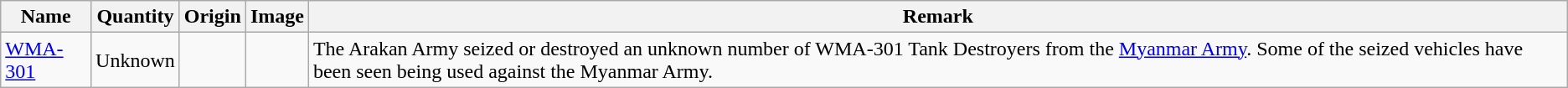<table class="wikitable">
<tr>
<th>Name</th>
<th>Quantity</th>
<th>Origin</th>
<th>Image</th>
<th>Remark</th>
</tr>
<tr>
<td><a href='#'>WMA-301</a></td>
<td>Unknown</td>
<td></td>
<td></td>
<td>The Arakan Army seized or destroyed an unknown number of WMA-301 Tank Destroyers from the <a href='#'>Myanmar Army</a>. Some of the seized vehicles have been seen being used against the Myanmar Army.</td>
</tr>
</table>
